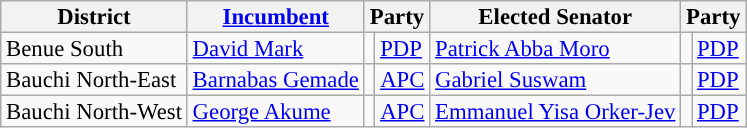<table class="sortable wikitable" style="font-size:95%;line-height:14px;">
<tr>
<th class="unsortable">District</th>
<th class="unsortable"><a href='#'>Incumbent</a></th>
<th colspan="2">Party</th>
<th class="unsortable">Elected Senator</th>
<th colspan="2">Party</th>
</tr>
<tr>
<td>Benue South</td>
<td><a href='#'>David Mark</a></td>
<td style="background:"></td>
<td><a href='#'>PDP</a></td>
<td><a href='#'>Patrick Abba Moro</a></td>
<td style="background:"></td>
<td><a href='#'>PDP</a></td>
</tr>
<tr>
<td>Bauchi North-East</td>
<td><a href='#'>Barnabas Gemade</a></td>
<td style="background:"></td>
<td><a href='#'>APC</a></td>
<td><a href='#'>Gabriel Suswam</a></td>
<td style="background:"></td>
<td><a href='#'>PDP</a></td>
</tr>
<tr>
<td>Bauchi North-West</td>
<td><a href='#'>George Akume</a></td>
<td style="background:"></td>
<td><a href='#'>APC</a></td>
<td><a href='#'>Emmanuel Yisa Orker-Jev</a></td>
<td style="background:"></td>
<td><a href='#'>PDP</a></td>
</tr>
</table>
